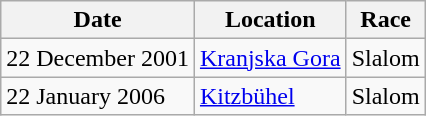<table class="wikitable">
<tr>
<th>Date</th>
<th>Location</th>
<th>Race</th>
</tr>
<tr>
<td>22 December 2001</td>
<td> <a href='#'>Kranjska Gora</a></td>
<td>Slalom</td>
</tr>
<tr>
<td>22 January 2006</td>
<td> <a href='#'>Kitzbühel</a></td>
<td>Slalom</td>
</tr>
</table>
